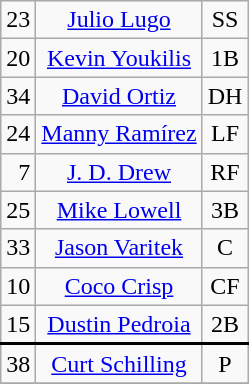<table class="wikitable plainrowheaders" style="text-align:center;">
<tr>
<td>23</td>
<td><a href='#'>Julio Lugo</a></td>
<td>SS</td>
</tr>
<tr>
<td>20</td>
<td><a href='#'>Kevin Youkilis</a></td>
<td>1B</td>
</tr>
<tr>
<td>34</td>
<td><a href='#'>David Ortiz</a></td>
<td>DH</td>
</tr>
<tr>
<td>24</td>
<td><a href='#'>Manny Ramírez</a></td>
<td>LF</td>
</tr>
<tr>
<td>  7</td>
<td><a href='#'>J. D. Drew</a></td>
<td>RF</td>
</tr>
<tr>
<td>25</td>
<td><a href='#'>Mike Lowell</a></td>
<td>3B</td>
</tr>
<tr>
<td>33</td>
<td><a href='#'>Jason Varitek</a></td>
<td>C</td>
</tr>
<tr>
<td>10</td>
<td><a href='#'>Coco Crisp</a></td>
<td>CF</td>
</tr>
<tr style="border-bottom:2px solid black">
<td>15</td>
<td><a href='#'>Dustin Pedroia</a></td>
<td>2B</td>
</tr>
<tr>
<td>38</td>
<td><a href='#'>Curt Schilling</a></td>
<td>P</td>
</tr>
<tr>
</tr>
</table>
